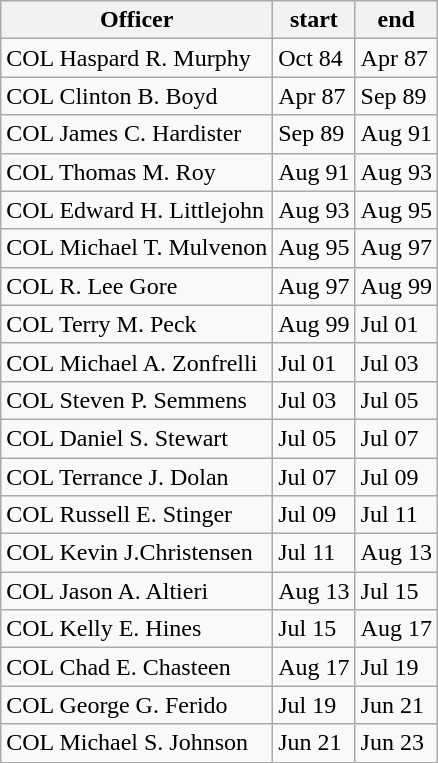<table class="wikitable">
<tr>
<th>Officer</th>
<th>start</th>
<th>end</th>
</tr>
<tr>
<td>COL  Haspard R. Murphy</td>
<td>Oct 84</td>
<td>Apr 87</td>
</tr>
<tr>
<td>COL  Clinton B. Boyd</td>
<td>Apr 87</td>
<td>Sep 89</td>
</tr>
<tr>
<td>COL James C. Hardister</td>
<td>Sep 89</td>
<td>Aug 91</td>
</tr>
<tr>
<td>COL Thomas M. Roy</td>
<td>Aug 91</td>
<td>Aug 93</td>
</tr>
<tr>
<td>COL Edward H. Littlejohn</td>
<td>Aug 93</td>
<td>Aug 95</td>
</tr>
<tr>
<td>COL Michael T. Mulvenon</td>
<td>Aug 95</td>
<td>Aug 97</td>
</tr>
<tr>
<td>COL R. Lee Gore</td>
<td>Aug 97</td>
<td>Aug 99</td>
</tr>
<tr>
<td>COL Terry M. Peck</td>
<td>Aug 99</td>
<td>Jul 01</td>
</tr>
<tr>
<td>COL Michael A. Zonfrelli</td>
<td>Jul 01</td>
<td>Jul 03</td>
</tr>
<tr>
<td>COL Steven P. Semmens</td>
<td>Jul 03</td>
<td>Jul 05</td>
</tr>
<tr>
<td>COL Daniel S. Stewart</td>
<td>Jul 05</td>
<td>Jul 07</td>
</tr>
<tr>
<td>COL Terrance J. Dolan</td>
<td>Jul 07</td>
<td>Jul 09</td>
</tr>
<tr>
<td>COL Russell E. Stinger</td>
<td>Jul 09</td>
<td>Jul 11</td>
</tr>
<tr>
<td>COL Kevin J.Christensen</td>
<td>Jul 11</td>
<td>Aug 13</td>
</tr>
<tr>
<td>COL Jason A. Altieri</td>
<td>Aug 13</td>
<td>Jul 15</td>
</tr>
<tr>
<td>COL Kelly E. Hines</td>
<td>Jul 15</td>
<td>Aug 17</td>
</tr>
<tr>
<td>COL Chad E. Chasteen</td>
<td>Aug 17</td>
<td>Jul 19</td>
</tr>
<tr>
<td>COL George G. Ferido</td>
<td>Jul 19</td>
<td>Jun 21</td>
</tr>
<tr>
<td>COL Michael S. Johnson</td>
<td>Jun 21</td>
<td>Jun 23</td>
</tr>
</table>
